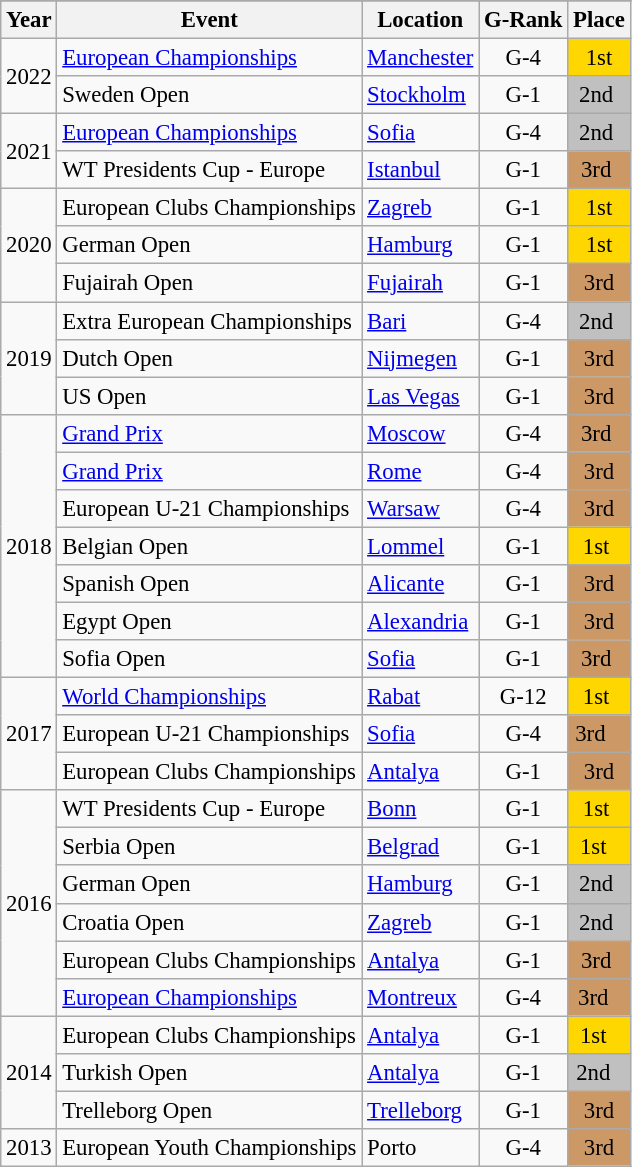<table class="wikitable" style="text-align:center; font-size:95%;">
<tr>
</tr>
<tr>
<th align=center>Year</th>
<th>Event</th>
<th>Location</th>
<th>G-Rank</th>
<th>Place</th>
</tr>
<tr>
<td rowspan="2">2022</td>
<td align=left><a href='#'>European Championships</a></td>
<td align=left> <a href='#'>Manchester</a></td>
<td>G-4</td>
<td align="center" bgcolor="gold">1st</td>
</tr>
<tr>
<td align=left>Sweden Open</td>
<td align=left> <a href='#'>Stockholm</a></td>
<td>G-1</td>
<td align="center" bgcolor="silver">2nd </td>
</tr>
<tr>
<td rowspan="2">2021</td>
<td align=left><a href='#'>European Championships</a></td>
<td align=left> <a href='#'>Sofia</a></td>
<td>G-4</td>
<td align="center" bgcolor="silver">2nd </td>
</tr>
<tr>
<td align=left>WT Presidents Cup - Europe</td>
<td align=left> <a href='#'>Istanbul</a></td>
<td>G-1</td>
<td bgcolor="cc9966">3rd </td>
</tr>
<tr>
<td rowspan="3">2020</td>
<td align=left>European Clubs Championships</td>
<td align=left> <a href='#'>Zagreb</a></td>
<td>G-1</td>
<td align="center" bgcolor="gold">1st</td>
</tr>
<tr>
<td align=left>German Open</td>
<td align=left> <a href='#'>Hamburg</a></td>
<td>G-1</td>
<td align="center" bgcolor="gold">1st</td>
</tr>
<tr>
<td align=left>Fujairah Open</td>
<td align=left> <a href='#'>Fujairah</a></td>
<td>G-1</td>
<td bgcolor="cc9966">3rd</td>
</tr>
<tr>
<td rowspan="3">2019</td>
<td align=left>Extra European Championships</td>
<td align=left> <a href='#'>Bari</a></td>
<td>G-4</td>
<td align="center" bgcolor="silver">2nd </td>
</tr>
<tr>
<td align=left>Dutch Open</td>
<td align=left> <a href='#'>Nijmegen</a></td>
<td>G-1</td>
<td bgcolor="cc9966">3rd</td>
</tr>
<tr>
<td align=left>US Open</td>
<td align=left> <a href='#'>Las Vegas</a></td>
<td>G-1</td>
<td bgcolor="cc9966">3rd</td>
</tr>
<tr>
<td rowspan="7">2018</td>
<td align=left><a href='#'>Grand Prix</a></td>
<td align=left> <a href='#'>Moscow</a></td>
<td>G-4</td>
<td bgcolor="cc9966">3rd </td>
</tr>
<tr>
<td align=left><a href='#'>Grand Prix</a></td>
<td align=left> <a href='#'>Rome</a></td>
<td>G-4</td>
<td bgcolor="cc9966">3rd</td>
</tr>
<tr>
<td align=left>European U-21 Championships</td>
<td align=left> <a href='#'>Warsaw</a></td>
<td>G-4</td>
<td bgcolor="cc9966">3rd</td>
</tr>
<tr>
<td align=left>Belgian Open</td>
<td align=left> <a href='#'>Lommel</a></td>
<td>G-1</td>
<td align="center" bgcolor="gold">1st </td>
</tr>
<tr>
<td align=left>Spanish Open</td>
<td align=left> <a href='#'>Alicante</a></td>
<td>G-1</td>
<td bgcolor="cc9966">3rd</td>
</tr>
<tr>
<td align=left>Egypt Open</td>
<td align=left> <a href='#'>Alexandria</a></td>
<td>G-1</td>
<td bgcolor="cc9966">3rd</td>
</tr>
<tr>
<td align=left>Sofia Open</td>
<td align=left> <a href='#'>Sofia</a></td>
<td>G-1</td>
<td bgcolor="cc9966">3rd </td>
</tr>
<tr>
<td rowspan="3">2017</td>
<td align=left><a href='#'>World Championships</a></td>
<td align=left> <a href='#'>Rabat</a></td>
<td>G-12</td>
<td align="center" bgcolor="gold">1st </td>
</tr>
<tr>
<td align=left>European U-21 Championships</td>
<td align=left> <a href='#'>Sofia</a></td>
<td>G-4</td>
<td bgcolor="cc9966">3rd   </td>
</tr>
<tr>
<td align=left>European Clubs Championships</td>
<td align=left> <a href='#'>Antalya</a></td>
<td>G-1</td>
<td bgcolor="cc9966">3rd</td>
</tr>
<tr>
<td rowspan="6">2016</td>
<td align=left>WT Presidents Cup - Europe</td>
<td align=left> <a href='#'>Bonn</a></td>
<td>G-1</td>
<td align="center" bgcolor="gold">1st </td>
</tr>
<tr>
<td align=left>Serbia Open</td>
<td align=left> <a href='#'>Belgrad</a></td>
<td>G-1</td>
<td align="center" bgcolor="gold">1st  </td>
</tr>
<tr>
<td align=left>German Open</td>
<td align=left> <a href='#'>Hamburg</a></td>
<td>G-1</td>
<td align="center" bgcolor="silver">2nd </td>
</tr>
<tr>
<td align=left>Croatia Open</td>
<td align=left> <a href='#'>Zagreb</a></td>
<td>G-1</td>
<td align="center" bgcolor="silver">2nd </td>
</tr>
<tr>
<td align=left>European Clubs Championships</td>
<td align=left> <a href='#'>Antalya</a></td>
<td>G-1</td>
<td bgcolor="cc9966">3rd </td>
</tr>
<tr>
<td align=left><a href='#'>European Championships</a></td>
<td align=left> <a href='#'>Montreux</a></td>
<td>G-4</td>
<td bgcolor="cc9966">3rd  </td>
</tr>
<tr>
<td rowspan="3">2014</td>
<td align=left>European Clubs Championships</td>
<td align=left> <a href='#'>Antalya</a></td>
<td>G-1</td>
<td align="center" bgcolor="gold">1st  </td>
</tr>
<tr>
<td align=left>Turkish Open</td>
<td align=left> <a href='#'>Antalya</a></td>
<td>G-1</td>
<td align="center" bgcolor="silver">2nd  </td>
</tr>
<tr>
<td align=left>Trelleborg Open</td>
<td align=left> <a href='#'>Trelleborg</a></td>
<td>G-1</td>
<td bgcolor="cc9966">3rd</td>
</tr>
<tr>
<td>2013</td>
<td align=left>European Youth Championships</td>
<td align=left> Porto</td>
<td>G-4</td>
<td bgcolor="cc9966">3rd</td>
</tr>
</table>
